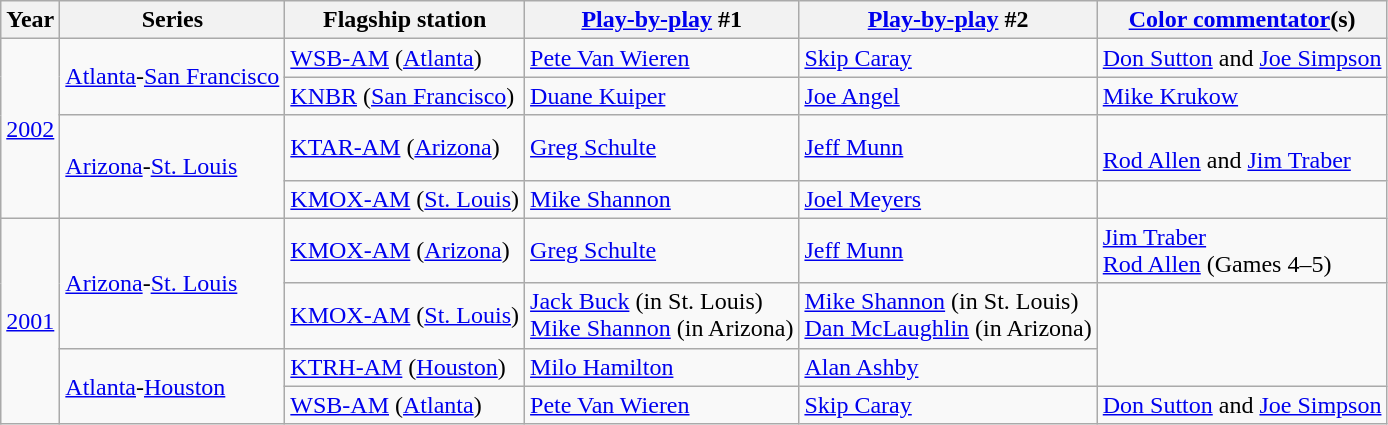<table class="wikitable">
<tr>
<th>Year</th>
<th>Series</th>
<th>Flagship station</th>
<th><a href='#'>Play-by-play</a> #1</th>
<th><a href='#'>Play-by-play</a> #2</th>
<th><a href='#'>Color commentator</a>(s)</th>
</tr>
<tr>
<td rowspan="4"><a href='#'>2002</a></td>
<td rowspan="2"><a href='#'>Atlanta</a>-<a href='#'>San Francisco</a></td>
<td><a href='#'>WSB-AM</a> (<a href='#'>Atlanta</a>)</td>
<td><a href='#'>Pete Van Wieren</a></td>
<td><a href='#'>Skip Caray</a></td>
<td><a href='#'>Don Sutton</a> and <a href='#'>Joe Simpson</a></td>
</tr>
<tr>
<td><a href='#'>KNBR</a> (<a href='#'>San Francisco</a>)</td>
<td><a href='#'>Duane Kuiper</a></td>
<td><a href='#'>Joe Angel</a></td>
<td><a href='#'>Mike Krukow</a></td>
</tr>
<tr>
<td rowspan="2"><a href='#'>Arizona</a>-<a href='#'>St. Louis</a></td>
<td><a href='#'>KTAR-AM</a> (<a href='#'>Arizona</a>)</td>
<td><a href='#'>Greg Schulte</a></td>
<td><a href='#'>Jeff Munn</a></td>
<td><br><a href='#'>Rod Allen</a> and <a href='#'>Jim Traber</a></td>
</tr>
<tr>
<td><a href='#'>KMOX-AM</a> (<a href='#'>St. Louis</a>)</td>
<td><a href='#'>Mike Shannon</a></td>
<td><a href='#'>Joel Meyers</a></td>
</tr>
<tr>
<td rowspan="4"><a href='#'>2001</a></td>
<td rowspan="2"><a href='#'>Arizona</a>-<a href='#'>St. Louis</a></td>
<td><a href='#'>KMOX-AM</a> (<a href='#'>Arizona</a>)</td>
<td><a href='#'>Greg Schulte</a></td>
<td><a href='#'>Jeff Munn</a></td>
<td><a href='#'>Jim Traber</a><br><a href='#'>Rod Allen</a> (Games 4–5)</td>
</tr>
<tr>
<td><a href='#'>KMOX-AM</a> (<a href='#'>St. Louis</a>)</td>
<td><a href='#'>Jack Buck</a> (in St. Louis)<br><a href='#'>Mike Shannon</a> (in Arizona)</td>
<td><a href='#'>Mike Shannon</a> (in St. Louis)<br><a href='#'>Dan McLaughlin</a> (in Arizona)</td>
</tr>
<tr>
<td rowspan="2"><a href='#'>Atlanta</a>-<a href='#'>Houston</a></td>
<td><a href='#'>KTRH-AM</a> (<a href='#'>Houston</a>)</td>
<td><a href='#'>Milo Hamilton</a></td>
<td><a href='#'>Alan Ashby</a></td>
</tr>
<tr>
<td><a href='#'>WSB-AM</a> (<a href='#'>Atlanta</a>)</td>
<td><a href='#'>Pete Van Wieren</a></td>
<td><a href='#'>Skip Caray</a></td>
<td><a href='#'>Don Sutton</a> and <a href='#'>Joe Simpson</a></td>
</tr>
</table>
